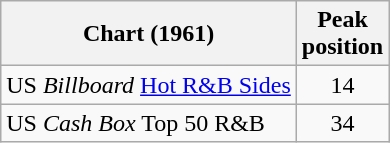<table class="wikitable">
<tr>
<th>Chart (1961)</th>
<th>Peak<br>position</th>
</tr>
<tr>
<td>US <em>Billboard</em> <a href='#'>Hot R&B Sides</a></td>
<td align="center">14</td>
</tr>
<tr>
<td>US <em>Cash Box</em> Top 50 R&B</td>
<td align="center">34</td>
</tr>
</table>
